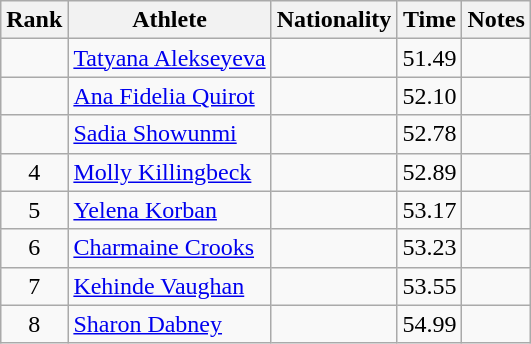<table class="wikitable sortable" style="text-align:center">
<tr>
<th>Rank</th>
<th>Athlete</th>
<th>Nationality</th>
<th>Time</th>
<th>Notes</th>
</tr>
<tr>
<td></td>
<td align=left><a href='#'>Tatyana Alekseyeva</a></td>
<td align=left></td>
<td>51.49</td>
<td></td>
</tr>
<tr>
<td></td>
<td align=left><a href='#'>Ana Fidelia Quirot</a></td>
<td align=left></td>
<td>52.10</td>
<td></td>
</tr>
<tr>
<td></td>
<td align=left><a href='#'>Sadia Showunmi</a></td>
<td align=left></td>
<td>52.78</td>
<td></td>
</tr>
<tr>
<td>4</td>
<td align=left><a href='#'>Molly Killingbeck</a></td>
<td align=left></td>
<td>52.89</td>
<td></td>
</tr>
<tr>
<td>5</td>
<td align=left><a href='#'>Yelena Korban</a></td>
<td align=left></td>
<td>53.17</td>
<td></td>
</tr>
<tr>
<td>6</td>
<td align=left><a href='#'>Charmaine Crooks</a></td>
<td align=left></td>
<td>53.23</td>
<td></td>
</tr>
<tr>
<td>7</td>
<td align=left><a href='#'>Kehinde Vaughan</a></td>
<td align=left></td>
<td>53.55</td>
<td></td>
</tr>
<tr>
<td>8</td>
<td align=left><a href='#'>Sharon Dabney</a></td>
<td align=left></td>
<td>54.99</td>
<td></td>
</tr>
</table>
